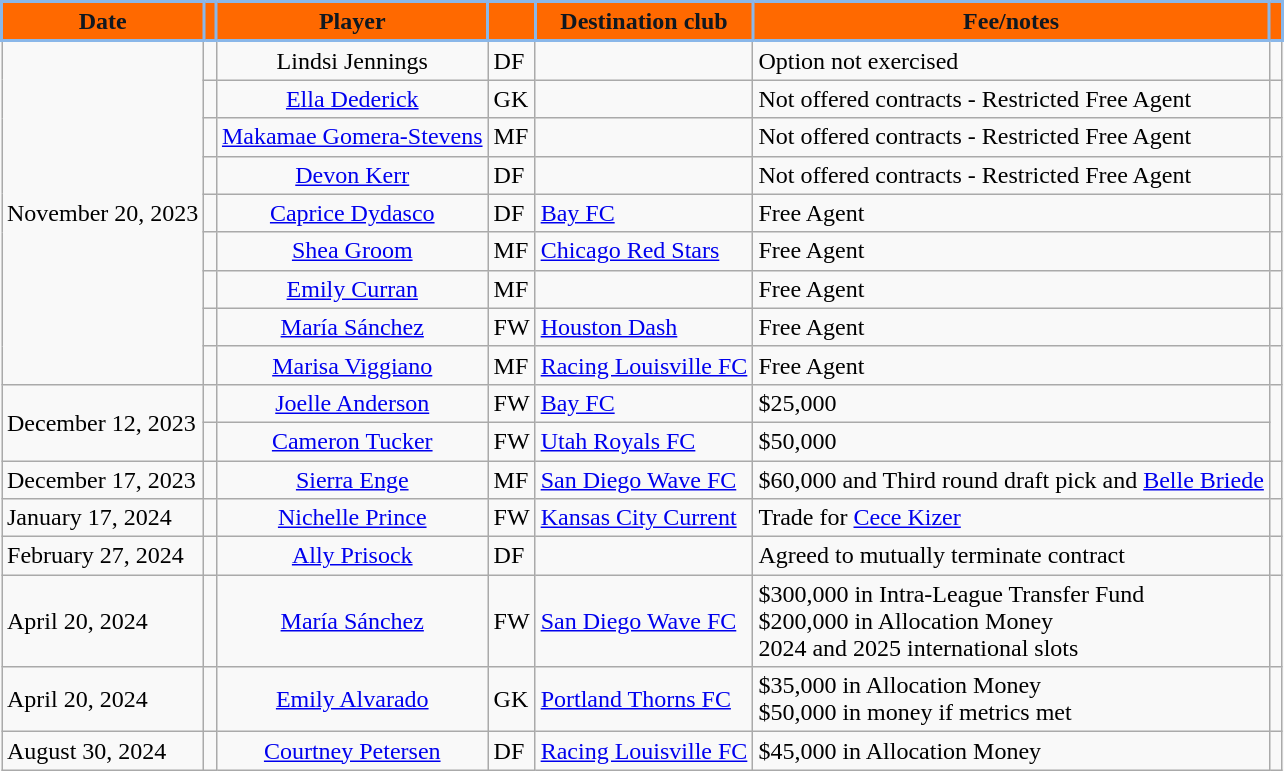<table class="wikitable sortable" style="text-align:left;">
<tr>
<th style="background:#FF6900; color:#101820; border:2px solid #8AB7E9;" width:180px;" data-sort-type="date">Date</th>
<th style="background:#FF6900; color:#101820; border:2px solid #8AB7E9;" width:30px;"></th>
<th style="background:#FF6900; color:#101820; border:2px solid #8AB7E9;" width:200px;">Player</th>
<th style="background:#FF6900; color:#101820; border:2px solid #8AB7E9;" width:55px;"></th>
<th style="background:#FF6900; color:#101820; border:2px solid #8AB7E9;" width:200px;">Destination club</th>
<th style="background:#FF6900; color:#101820; border:2px solid #8AB7E9;" width:450px;">Fee/notes</th>
<th style="background:#FF6900; color:#101820; border:2px solid #8AB7E9;" width:40px;"></th>
</tr>
<tr>
<td rowspan=9>November 20, 2023</td>
<td align="center"></td>
<td align="center">Lindsi Jennings</td>
<td>DF</td>
<td></td>
<td>Option not exercised</td>
<td></td>
</tr>
<tr>
<td align="center"></td>
<td align="center"><a href='#'>Ella Dederick</a></td>
<td>GK</td>
<td></td>
<td>Not offered contracts - Restricted Free Agent</td>
<td></td>
</tr>
<tr>
<td align="center"></td>
<td align="center"><a href='#'>Makamae Gomera-Stevens</a></td>
<td>MF</td>
<td></td>
<td>Not offered contracts - Restricted Free Agent</td>
<td></td>
</tr>
<tr>
<td align="center"></td>
<td align="center"><a href='#'>Devon Kerr</a></td>
<td>DF</td>
<td></td>
<td>Not offered contracts - Restricted Free Agent</td>
<td></td>
</tr>
<tr>
<td align="center"></td>
<td align="center"><a href='#'>Caprice Dydasco</a></td>
<td>DF</td>
<td> <a href='#'>Bay FC</a></td>
<td>Free Agent</td>
<td></td>
</tr>
<tr>
<td align="center"></td>
<td align="center"><a href='#'>Shea Groom</a></td>
<td>MF</td>
<td> <a href='#'>Chicago Red Stars</a></td>
<td>Free Agent</td>
<td></td>
</tr>
<tr>
<td align="center"></td>
<td align="center"><a href='#'>Emily Curran</a></td>
<td>MF</td>
<td></td>
<td>Free Agent</td>
<td></td>
</tr>
<tr>
<td align="center"></td>
<td align="center"><a href='#'>María Sánchez</a></td>
<td>FW</td>
<td> <a href='#'>Houston Dash</a></td>
<td>Free Agent</td>
<td></td>
</tr>
<tr>
<td align="center"></td>
<td align="center"><a href='#'>Marisa Viggiano</a></td>
<td>MF</td>
<td> <a href='#'>Racing Louisville FC</a></td>
<td>Free Agent</td>
<td></td>
</tr>
<tr>
<td rowspan="2">December 12, 2023</td>
<td align="center"></td>
<td align="center"><a href='#'>Joelle Anderson</a></td>
<td>FW</td>
<td> <a href='#'>Bay FC</a></td>
<td>$25,000</td>
<td rowspan="2"></td>
</tr>
<tr>
<td align="center"></td>
<td align="center"><a href='#'>Cameron Tucker</a></td>
<td>FW</td>
<td> <a href='#'>Utah Royals FC</a></td>
<td>$50,000</td>
</tr>
<tr>
<td>December 17, 2023</td>
<td align="center"></td>
<td align="center"><a href='#'>Sierra Enge</a></td>
<td>MF</td>
<td> <a href='#'>San Diego Wave FC</a></td>
<td>$60,000 and Third round draft pick and <a href='#'>Belle Briede</a></td>
<td></td>
</tr>
<tr>
<td>January 17, 2024</td>
<td align="center"></td>
<td align="center"><a href='#'>Nichelle Prince</a></td>
<td>FW</td>
<td> <a href='#'>Kansas City Current</a></td>
<td>Trade for <a href='#'>Cece Kizer</a></td>
<td></td>
</tr>
<tr>
<td>February 27, 2024</td>
<td align="center"></td>
<td align="center"><a href='#'>Ally Prisock</a></td>
<td>DF</td>
<td></td>
<td>Agreed to mutually terminate contract</td>
<td></td>
</tr>
<tr>
<td>April 20, 2024</td>
<td align="center"></td>
<td align="center"><a href='#'>María Sánchez</a></td>
<td>FW</td>
<td> <a href='#'>San Diego Wave FC</a></td>
<td>$300,000 in Intra-League Transfer Fund<br>$200,000 in Allocation Money<br>2024 and 2025 international slots</td>
<td></td>
</tr>
<tr>
<td>April 20, 2024</td>
<td align="center"></td>
<td align="center"><a href='#'>Emily Alvarado</a></td>
<td>GK</td>
<td> <a href='#'>Portland Thorns FC</a></td>
<td>$35,000 in Allocation Money<br>$50,000 in money if metrics met</td>
<td></td>
</tr>
<tr>
<td>August 30, 2024</td>
<td align="center"></td>
<td align="center"><a href='#'>Courtney Petersen</a></td>
<td>DF</td>
<td> <a href='#'>Racing Louisville FC</a></td>
<td>$45,000 in Allocation Money</td>
<td></td>
</tr>
</table>
